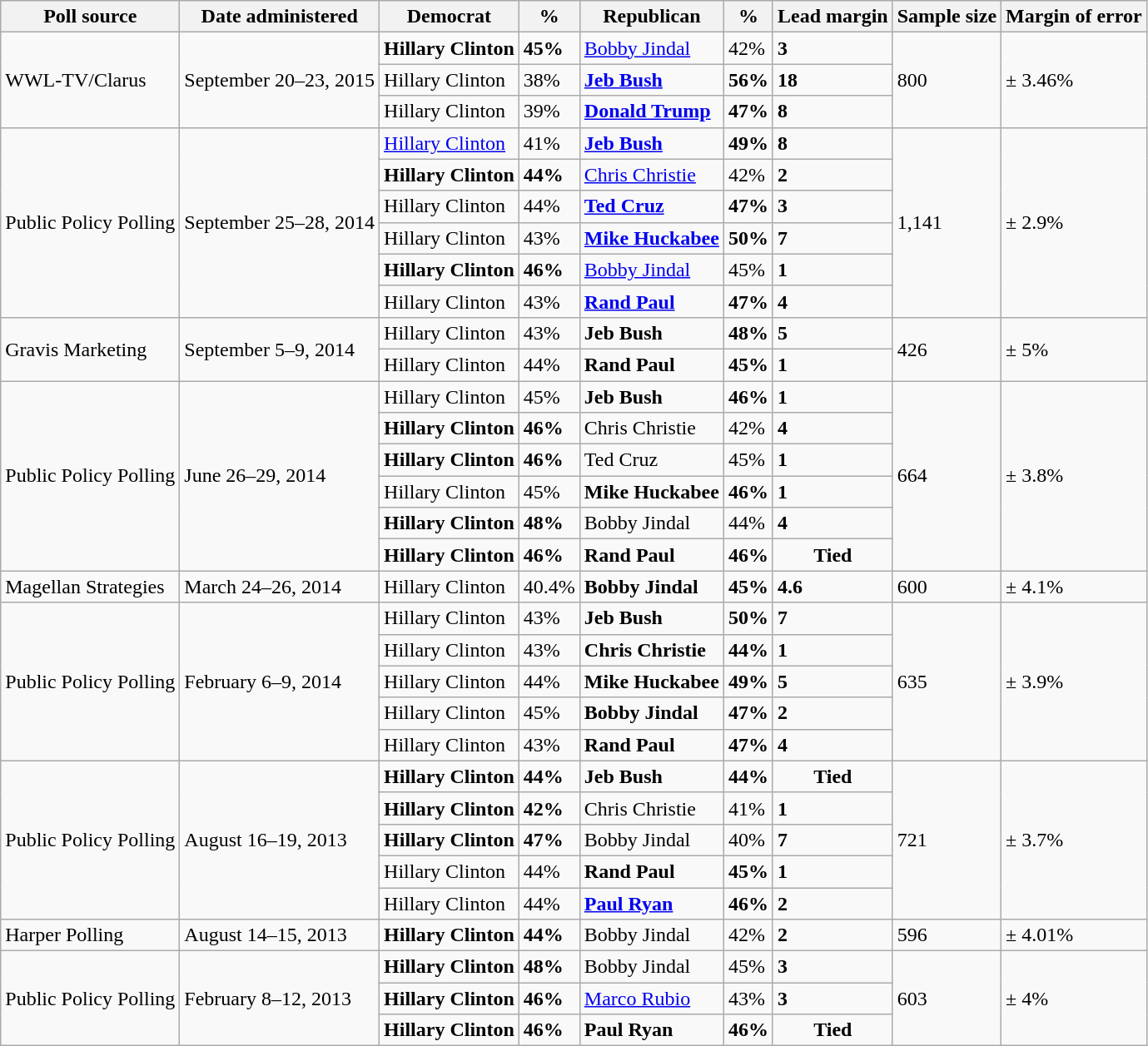<table class="wikitable">
<tr valign=bottom>
<th>Poll source</th>
<th>Date administered</th>
<th>Democrat</th>
<th>%</th>
<th>Republican</th>
<th>%</th>
<th>Lead margin</th>
<th>Sample size</th>
<th>Margin of error</th>
</tr>
<tr>
<td rowspan=3>WWL-TV/Clarus</td>
<td rowspan=3>September 20–23, 2015</td>
<td><strong>Hillary Clinton</strong></td>
<td><strong>45%</strong></td>
<td><a href='#'>Bobby Jindal</a></td>
<td>42%</td>
<td><strong>3</strong></td>
<td rowspan=3>800</td>
<td rowspan=3>± 3.46%</td>
</tr>
<tr>
<td>Hillary Clinton</td>
<td>38%</td>
<td><strong><a href='#'>Jeb Bush</a></strong></td>
<td><strong>56%</strong></td>
<td><strong>18</strong></td>
</tr>
<tr>
<td>Hillary Clinton</td>
<td>39%</td>
<td><strong><a href='#'>Donald Trump</a></strong></td>
<td><strong>47%</strong></td>
<td><strong>8</strong></td>
</tr>
<tr>
<td rowspan=6>Public Policy Polling</td>
<td rowspan=6>September 25–28, 2014</td>
<td><a href='#'>Hillary Clinton</a></td>
<td>41%</td>
<td><strong><a href='#'>Jeb Bush</a></strong></td>
<td><strong>49%</strong></td>
<td><strong>8</strong></td>
<td rowspan=6>1,141</td>
<td rowspan=6>± 2.9%</td>
</tr>
<tr>
<td><strong>Hillary Clinton</strong></td>
<td><strong>44%</strong></td>
<td><a href='#'>Chris Christie</a></td>
<td>42%</td>
<td><strong>2</strong></td>
</tr>
<tr>
<td>Hillary Clinton</td>
<td>44%</td>
<td><strong><a href='#'>Ted Cruz</a></strong></td>
<td><strong>47%</strong></td>
<td><strong>3</strong></td>
</tr>
<tr>
<td>Hillary Clinton</td>
<td>43%</td>
<td><strong><a href='#'>Mike Huckabee</a></strong></td>
<td><strong>50%</strong></td>
<td><strong>7</strong></td>
</tr>
<tr>
<td><strong>Hillary Clinton</strong></td>
<td><strong>46%</strong></td>
<td><a href='#'>Bobby Jindal</a></td>
<td>45%</td>
<td><strong>1</strong></td>
</tr>
<tr>
<td>Hillary Clinton</td>
<td>43%</td>
<td><strong><a href='#'>Rand Paul</a></strong></td>
<td><strong>47%</strong></td>
<td><strong>4</strong></td>
</tr>
<tr>
<td rowspan=2>Gravis Marketing</td>
<td rowspan=2>September 5–9, 2014</td>
<td>Hillary Clinton</td>
<td>43%</td>
<td><strong>Jeb Bush</strong></td>
<td><strong>48%</strong></td>
<td><strong>5</strong></td>
<td rowspan=2>426</td>
<td rowspan=2>± 5%</td>
</tr>
<tr>
<td>Hillary Clinton</td>
<td>44%</td>
<td><strong>Rand Paul</strong></td>
<td><strong>45%</strong></td>
<td><strong>1</strong></td>
</tr>
<tr>
<td rowspan=6>Public Policy Polling</td>
<td rowspan=6>June 26–29, 2014</td>
<td>Hillary Clinton</td>
<td>45%</td>
<td><strong>Jeb Bush</strong></td>
<td><strong>46%</strong></td>
<td><strong>1</strong></td>
<td rowspan=6>664</td>
<td rowspan=6>± 3.8%</td>
</tr>
<tr>
<td><strong>Hillary Clinton</strong></td>
<td><strong>46%</strong></td>
<td>Chris Christie</td>
<td>42%</td>
<td><strong>4</strong></td>
</tr>
<tr>
<td><strong>Hillary Clinton</strong></td>
<td><strong>46%</strong></td>
<td>Ted Cruz</td>
<td>45%</td>
<td><strong>1</strong></td>
</tr>
<tr>
<td>Hillary Clinton</td>
<td>45%</td>
<td><strong>Mike Huckabee</strong></td>
<td><strong>46%</strong></td>
<td><strong>1</strong></td>
</tr>
<tr>
<td><strong>Hillary Clinton</strong></td>
<td><strong>48%</strong></td>
<td>Bobby Jindal</td>
<td>44%</td>
<td><strong>4</strong></td>
</tr>
<tr>
<td><strong>Hillary Clinton</strong></td>
<td><strong>46%</strong></td>
<td><strong>Rand Paul</strong></td>
<td><strong>46%</strong></td>
<td align=center><strong>Tied</strong></td>
</tr>
<tr>
<td>Magellan Strategies</td>
<td>March 24–26, 2014</td>
<td>Hillary Clinton</td>
<td>40.4%</td>
<td><strong>Bobby Jindal</strong></td>
<td><strong>45%</strong></td>
<td><strong>4.6</strong></td>
<td>600</td>
<td>± 4.1%</td>
</tr>
<tr>
<td rowspan=5>Public Policy Polling</td>
<td rowspan=5>February 6–9, 2014</td>
<td>Hillary Clinton</td>
<td>43%</td>
<td><strong>Jeb Bush</strong></td>
<td><strong>50%</strong></td>
<td><strong>7</strong></td>
<td rowspan=5>635</td>
<td rowspan=5>± 3.9%</td>
</tr>
<tr>
<td>Hillary Clinton</td>
<td>43%</td>
<td><strong>Chris Christie</strong></td>
<td><strong>44%</strong></td>
<td><strong>1</strong></td>
</tr>
<tr>
<td>Hillary Clinton</td>
<td>44%</td>
<td><strong>Mike Huckabee</strong></td>
<td><strong>49%</strong></td>
<td><strong>5</strong></td>
</tr>
<tr>
<td>Hillary Clinton</td>
<td>45%</td>
<td><strong>Bobby Jindal</strong></td>
<td><strong>47%</strong></td>
<td><strong>2</strong></td>
</tr>
<tr>
<td>Hillary Clinton</td>
<td>43%</td>
<td><strong>Rand Paul</strong></td>
<td><strong>47%</strong></td>
<td><strong>4</strong></td>
</tr>
<tr>
<td rowspan=5>Public Policy Polling</td>
<td rowspan=5>August 16–19, 2013</td>
<td><strong>Hillary Clinton</strong></td>
<td><strong>44%</strong></td>
<td><strong>Jeb Bush</strong></td>
<td><strong>44%</strong></td>
<td align=center><strong>Tied</strong></td>
<td rowspan=5>721</td>
<td rowspan=5>± 3.7%</td>
</tr>
<tr>
<td><strong>Hillary Clinton</strong></td>
<td><strong>42%</strong></td>
<td>Chris Christie</td>
<td>41%</td>
<td><strong>1</strong></td>
</tr>
<tr>
<td><strong>Hillary Clinton</strong></td>
<td><strong>47%</strong></td>
<td>Bobby Jindal</td>
<td>40%</td>
<td><strong>7</strong></td>
</tr>
<tr>
<td>Hillary Clinton</td>
<td>44%</td>
<td><strong>Rand Paul</strong></td>
<td><strong>45%</strong></td>
<td><strong>1</strong></td>
</tr>
<tr>
<td>Hillary Clinton</td>
<td>44%</td>
<td><strong><a href='#'>Paul Ryan</a></strong></td>
<td><strong>46%</strong></td>
<td><strong>2</strong></td>
</tr>
<tr>
<td>Harper Polling</td>
<td>August 14–15, 2013</td>
<td><strong>Hillary Clinton</strong></td>
<td><strong>44%</strong></td>
<td>Bobby Jindal</td>
<td>42%</td>
<td><strong>2</strong></td>
<td>596</td>
<td>± 4.01%</td>
</tr>
<tr>
<td rowspan=3>Public Policy Polling</td>
<td rowspan=3>February 8–12, 2013</td>
<td><strong>Hillary Clinton</strong></td>
<td><strong>48%</strong></td>
<td>Bobby Jindal</td>
<td>45%</td>
<td><strong>3</strong></td>
<td rowspan=3>603</td>
<td rowspan=3>± 4%</td>
</tr>
<tr>
<td><strong>Hillary Clinton</strong></td>
<td><strong>46%</strong></td>
<td><a href='#'>Marco Rubio</a></td>
<td>43%</td>
<td><strong>3</strong></td>
</tr>
<tr>
<td><strong>Hillary Clinton</strong></td>
<td><strong>46%</strong></td>
<td><strong>Paul Ryan</strong></td>
<td><strong>46%</strong></td>
<td align=center><strong>Tied</strong></td>
</tr>
</table>
